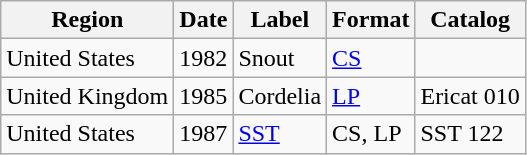<table class="wikitable">
<tr>
<th>Region</th>
<th>Date</th>
<th>Label</th>
<th>Format</th>
<th>Catalog</th>
</tr>
<tr>
<td>United States</td>
<td>1982</td>
<td>Snout</td>
<td><a href='#'>CS</a></td>
<td></td>
</tr>
<tr>
<td>United Kingdom</td>
<td>1985</td>
<td>Cordelia</td>
<td><a href='#'>LP</a></td>
<td>Ericat 010</td>
</tr>
<tr>
<td>United States</td>
<td>1987</td>
<td><a href='#'>SST</a></td>
<td>CS, LP</td>
<td>SST 122</td>
</tr>
</table>
